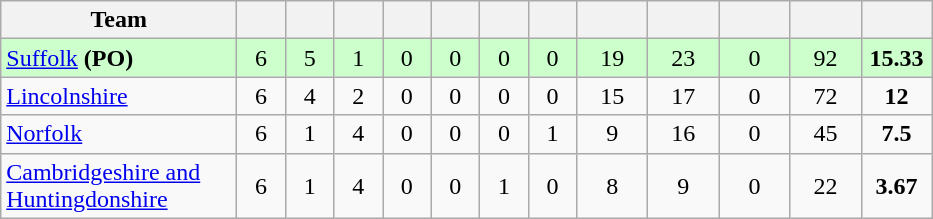<table class="wikitable" style="text-align:center">
<tr>
<th width="150">Team</th>
<th width="25"></th>
<th width="25"></th>
<th width="25"></th>
<th width="25"></th>
<th width="25"></th>
<th width="25"></th>
<th width="25"></th>
<th width="40"></th>
<th width="40"></th>
<th width="40"></th>
<th width="40"></th>
<th width="40"></th>
</tr>
<tr style="background:#cfc;">
<td style="text-align:left"><a href='#'>Suffolk</a> <strong>(PO)</strong></td>
<td>6</td>
<td>5</td>
<td>1</td>
<td>0</td>
<td>0</td>
<td>0</td>
<td>0</td>
<td>19</td>
<td>23</td>
<td>0</td>
<td>92</td>
<td><strong>15.33</strong></td>
</tr>
<tr>
<td style="text-align:left"><a href='#'>Lincolnshire</a></td>
<td>6</td>
<td>4</td>
<td>2</td>
<td>0</td>
<td>0</td>
<td>0</td>
<td>0</td>
<td>15</td>
<td>17</td>
<td>0</td>
<td>72</td>
<td><strong>12</strong></td>
</tr>
<tr>
<td style="text-align:left"><a href='#'>Norfolk</a></td>
<td>6</td>
<td>1</td>
<td>4</td>
<td>0</td>
<td>0</td>
<td>0</td>
<td>1</td>
<td>9</td>
<td>16</td>
<td>0</td>
<td>45</td>
<td><strong>7.5</strong></td>
</tr>
<tr>
<td style="text-align:left"><a href='#'>Cambridgeshire and Huntingdonshire</a></td>
<td>6</td>
<td>1</td>
<td>4</td>
<td>0</td>
<td>0</td>
<td>1</td>
<td>0</td>
<td>8</td>
<td>9</td>
<td>0</td>
<td>22</td>
<td><strong>3.67</strong></td>
</tr>
</table>
